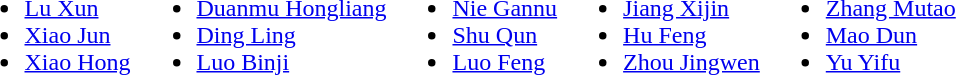<table>
<tr>
<td valign="top"><br><ul><li><a href='#'>Lu Xun</a></li><li><a href='#'>Xiao Jun</a></li><li><a href='#'>Xiao Hong</a></li></ul></td>
<td valign="top"><br><ul><li><a href='#'>Duanmu Hongliang</a></li><li><a href='#'>Ding Ling</a></li><li><a href='#'>Luo Binji</a></li></ul></td>
<td valign="top"><br><ul><li><a href='#'>Nie Gannu</a></li><li><a href='#'>Shu Qun</a></li><li><a href='#'>Luo Feng</a></li></ul></td>
<td valign="top"><br><ul><li><a href='#'>Jiang Xijin</a></li><li><a href='#'>Hu Feng</a></li><li><a href='#'>Zhou Jingwen</a></li></ul></td>
<td valign="top"><br><ul><li><a href='#'>Zhang Mutao</a></li><li><a href='#'>Mao Dun</a></li><li><a href='#'>Yu Yifu</a></li></ul></td>
</tr>
</table>
